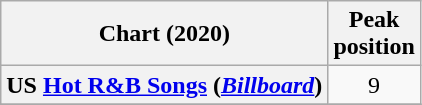<table class="wikitable sortable plainrowheaders" style="text-align:center">
<tr>
<th scope="col">Chart (2020)</th>
<th scope="col">Peak<br>position</th>
</tr>
<tr>
<th scope="row">US <a href='#'>Hot R&B Songs</a> (<em><a href='#'>Billboard</a></em>)</th>
<td>9</td>
</tr>
<tr>
</tr>
</table>
